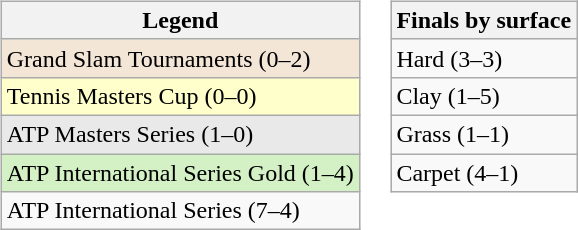<table>
<tr valign=top>
<td><br><table class=wikitable>
<tr>
<th>Legend</th>
</tr>
<tr style="background:#f3e6d7;">
<td>Grand Slam Tournaments (0–2)</td>
</tr>
<tr bgcolor=ffffcc>
<td>Tennis Masters Cup (0–0)</td>
</tr>
<tr style="background:#e9e9e9;">
<td>ATP Masters Series (1–0)</td>
</tr>
<tr style="background:#d4f1c5;">
<td>ATP International Series Gold (1–4)</td>
</tr>
<tr>
<td>ATP International Series (7–4)</td>
</tr>
</table>
</td>
<td><br><table class=wikitable>
<tr>
<th>Finals by surface</th>
</tr>
<tr>
<td>Hard (3–3)</td>
</tr>
<tr>
<td>Clay (1–5)</td>
</tr>
<tr>
<td>Grass (1–1)</td>
</tr>
<tr>
<td>Carpet (4–1)</td>
</tr>
</table>
</td>
</tr>
</table>
